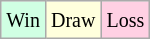<table class="wikitable">
<tr>
<td style="background-color: #d0ffe3;"><small>Win</small></td>
<td style="background-color: #ffffdd;"><small>Draw</small></td>
<td style="background-color: #ffd0e3;"><small>Loss</small></td>
</tr>
</table>
